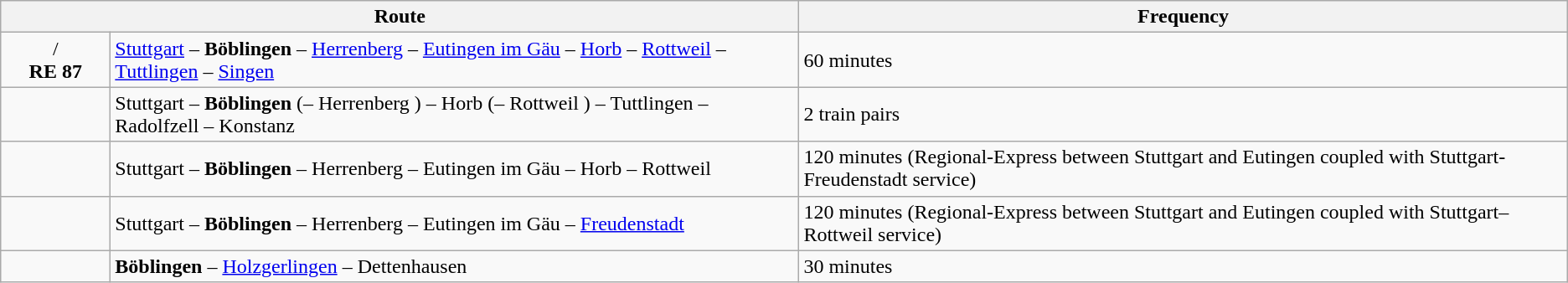<table class="wikitable">
<tr>
<th colspan="2">Route</th>
<th>Frequency</th>
</tr>
<tr>
<td align="center" style="width:5em"> /<br><strong>RE 87</strong></td>
<td><a href='#'>Stuttgart</a> – <strong>Böblingen</strong> – <a href='#'>Herrenberg</a> – <a href='#'>Eutingen im Gäu</a> – <a href='#'>Horb</a> – <a href='#'>Rottweil</a> – <a href='#'>Tuttlingen</a> – <a href='#'>Singen</a></td>
<td>60 minutes</td>
</tr>
<tr>
<td align="center"></td>
<td>Stuttgart – <strong>Böblingen</strong> (– Herrenberg ) – Horb (– Rottweil ) – Tuttlingen – Radolfzell – Konstanz</td>
<td>2 train pairs</td>
</tr>
<tr>
<td align="center"></td>
<td>Stuttgart – <strong>Böblingen</strong> – Herrenberg – Eutingen im Gäu – Horb – Rottweil</td>
<td>120 minutes (Regional-Express between Stuttgart and Eutingen coupled with Stuttgart-Freudenstadt service)</td>
</tr>
<tr>
<td align="center"></td>
<td>Stuttgart – <strong>Böblingen</strong> – Herrenberg – Eutingen im Gäu – <a href='#'>Freudenstadt</a></td>
<td>120 minutes (Regional-Express between Stuttgart and Eutingen coupled with Stuttgart–Rottweil service)</td>
</tr>
<tr>
<td align="center"></td>
<td><strong>Böblingen</strong> – <a href='#'>Holzgerlingen</a> – Dettenhausen</td>
<td>30 minutes</td>
</tr>
</table>
